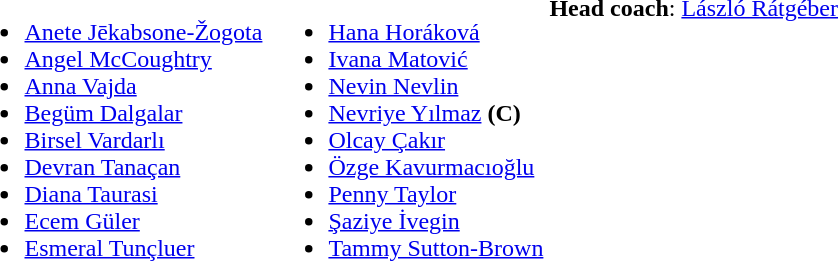<table>
<tr valign="top">
<td><br><ul><li> <a href='#'>Anete Jēkabsone-Žogota</a></li><li> <a href='#'>Angel McCoughtry</a></li><li> <a href='#'>Anna Vajda</a></li><li> <a href='#'>Begüm Dalgalar</a></li><li> <a href='#'>Birsel Vardarlı</a></li><li> <a href='#'>Devran Tanaçan</a></li><li> <a href='#'>Diana Taurasi</a></li><li> <a href='#'>Ecem Güler</a></li><li> <a href='#'>Esmeral Tunçluer</a></li></ul></td>
<td><br><ul><li> <a href='#'>Hana Horáková</a></li><li> <a href='#'>Ivana Matović</a></li><li> <a href='#'>Nevin Nevlin</a></li><li> <a href='#'>Nevriye Yılmaz</a> <strong>(C)</strong></li><li> <a href='#'>Olcay Çakır</a></li><li> <a href='#'>Özge Kavurmacıoğlu</a></li><li> <a href='#'>Penny Taylor</a></li><li> <a href='#'>Şaziye İvegin</a></li><li> <a href='#'>Tammy Sutton-Brown</a></li></ul></td>
<td><br><strong>Head coach</strong>:  <a href='#'>László Rátgéber</a></td>
</tr>
</table>
